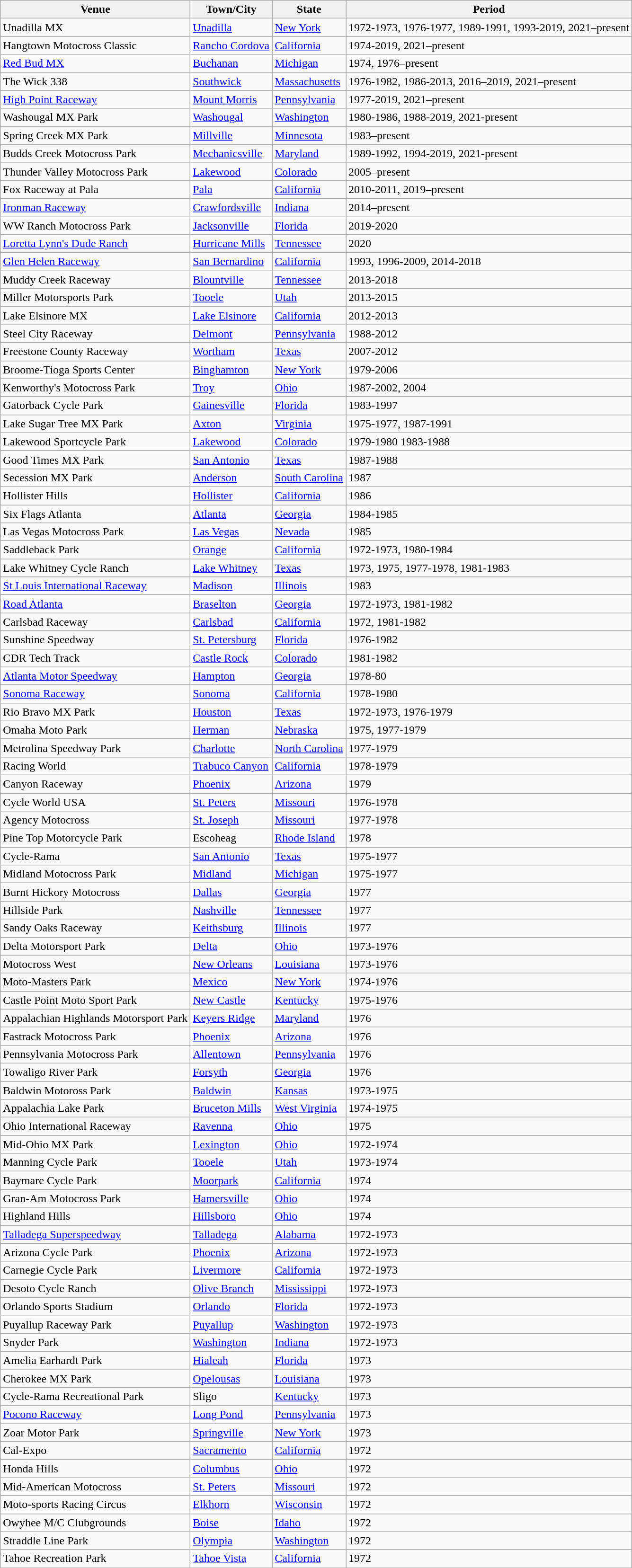<table class="wikitable sortable">
<tr>
<th>Venue</th>
<th>Town/City</th>
<th>State</th>
<th>Period</th>
</tr>
<tr>
<td>Unadilla MX</td>
<td><a href='#'>Unadilla</a></td>
<td><a href='#'>New York</a></td>
<td>1972-1973, 1976-1977, 1989-1991, 1993-2019, 2021–present</td>
</tr>
<tr>
<td>Hangtown Motocross Classic</td>
<td><a href='#'>Rancho Cordova</a></td>
<td><a href='#'>California</a></td>
<td>1974-2019, 2021–present</td>
</tr>
<tr>
<td><a href='#'>Red Bud MX</a></td>
<td><a href='#'>Buchanan</a></td>
<td><a href='#'>Michigan</a></td>
<td>1974, 1976–present</td>
</tr>
<tr>
<td>The Wick 338</td>
<td><a href='#'>Southwick</a></td>
<td><a href='#'>Massachusetts</a></td>
<td>1976-1982, 1986-2013, 2016–2019, 2021–present</td>
</tr>
<tr>
<td><a href='#'>High Point Raceway</a></td>
<td><a href='#'>Mount Morris</a></td>
<td><a href='#'>Pennsylvania</a></td>
<td>1977-2019, 2021–present</td>
</tr>
<tr>
<td>Washougal MX Park</td>
<td><a href='#'>Washougal</a></td>
<td><a href='#'>Washington</a></td>
<td>1980-1986, 1988-2019, 2021-present</td>
</tr>
<tr>
<td>Spring Creek MX Park</td>
<td><a href='#'>Millville</a></td>
<td><a href='#'>Minnesota</a></td>
<td>1983–present</td>
</tr>
<tr>
<td>Budds Creek Motocross Park</td>
<td><a href='#'>Mechanicsville</a></td>
<td><a href='#'>Maryland</a></td>
<td>1989-1992, 1994-2019, 2021-present</td>
</tr>
<tr>
<td>Thunder Valley Motocross Park</td>
<td><a href='#'>Lakewood</a></td>
<td><a href='#'>Colorado</a></td>
<td>2005–present</td>
</tr>
<tr>
<td>Fox Raceway at Pala</td>
<td><a href='#'>Pala</a></td>
<td><a href='#'>California</a></td>
<td>2010-2011, 2019–present</td>
</tr>
<tr>
<td><a href='#'>Ironman Raceway</a></td>
<td><a href='#'>Crawfordsville</a></td>
<td><a href='#'>Indiana</a></td>
<td>2014–present</td>
</tr>
<tr>
<td>WW Ranch Motocross Park</td>
<td><a href='#'>Jacksonville</a></td>
<td><a href='#'>Florida</a></td>
<td>2019-2020</td>
</tr>
<tr>
<td><a href='#'>Loretta Lynn's Dude Ranch</a></td>
<td><a href='#'>Hurricane Mills</a></td>
<td><a href='#'>Tennessee</a></td>
<td>2020</td>
</tr>
<tr>
<td><a href='#'>Glen Helen Raceway</a></td>
<td><a href='#'>San Bernardino</a></td>
<td><a href='#'>California</a></td>
<td>1993, 1996-2009, 2014-2018</td>
</tr>
<tr>
<td>Muddy Creek Raceway</td>
<td><a href='#'>Blountville</a></td>
<td><a href='#'>Tennessee</a></td>
<td>2013-2018</td>
</tr>
<tr>
<td>Miller Motorsports Park</td>
<td><a href='#'>Tooele</a></td>
<td><a href='#'>Utah</a></td>
<td>2013-2015</td>
</tr>
<tr>
<td>Lake Elsinore MX</td>
<td><a href='#'>Lake Elsinore</a></td>
<td><a href='#'>California</a></td>
<td>2012-2013</td>
</tr>
<tr>
<td>Steel City Raceway</td>
<td><a href='#'>Delmont</a></td>
<td><a href='#'>Pennsylvania</a></td>
<td>1988-2012</td>
</tr>
<tr>
<td>Freestone County Raceway</td>
<td><a href='#'>Wortham</a></td>
<td><a href='#'>Texas</a></td>
<td>2007-2012</td>
</tr>
<tr>
<td>Broome-Tioga Sports Center</td>
<td><a href='#'>Binghamton</a></td>
<td><a href='#'>New York</a></td>
<td>1979-2006</td>
</tr>
<tr>
<td>Kenworthy's Motocross Park</td>
<td><a href='#'>Troy</a></td>
<td><a href='#'>Ohio</a></td>
<td>1987-2002, 2004</td>
</tr>
<tr>
<td>Gatorback Cycle Park</td>
<td><a href='#'>Gainesville</a></td>
<td><a href='#'>Florida</a></td>
<td>1983-1997</td>
</tr>
<tr>
<td>Lake Sugar Tree MX Park</td>
<td><a href='#'>Axton</a></td>
<td><a href='#'>Virginia</a></td>
<td>1975-1977, 1987-1991</td>
</tr>
<tr>
<td>Lakewood Sportcycle Park</td>
<td><a href='#'>Lakewood</a></td>
<td><a href='#'>Colorado</a></td>
<td>1979-1980 1983-1988</td>
</tr>
<tr>
<td>Good Times MX Park</td>
<td><a href='#'>San Antonio</a></td>
<td><a href='#'>Texas</a></td>
<td>1987-1988</td>
</tr>
<tr>
<td>Secession MX Park</td>
<td><a href='#'>Anderson</a></td>
<td><a href='#'>South Carolina</a></td>
<td>1987</td>
</tr>
<tr>
<td>Hollister Hills</td>
<td><a href='#'>Hollister</a></td>
<td><a href='#'>California</a></td>
<td>1986</td>
</tr>
<tr>
<td>Six Flags Atlanta</td>
<td><a href='#'>Atlanta</a></td>
<td><a href='#'>Georgia</a></td>
<td>1984-1985</td>
</tr>
<tr>
<td>Las Vegas Motocross Park</td>
<td><a href='#'>Las Vegas</a></td>
<td><a href='#'>Nevada</a></td>
<td>1985</td>
</tr>
<tr>
<td>Saddleback Park</td>
<td><a href='#'>Orange</a></td>
<td><a href='#'>California</a></td>
<td>1972-1973, 1980-1984</td>
</tr>
<tr>
<td>Lake Whitney Cycle Ranch</td>
<td><a href='#'>Lake Whitney</a></td>
<td><a href='#'>Texas</a></td>
<td>1973, 1975, 1977-1978, 1981-1983</td>
</tr>
<tr>
<td><a href='#'>St Louis International Raceway</a></td>
<td><a href='#'>Madison</a></td>
<td><a href='#'>Illinois</a></td>
<td>1983</td>
</tr>
<tr>
<td><a href='#'>Road Atlanta</a></td>
<td><a href='#'>Braselton</a></td>
<td><a href='#'>Georgia</a></td>
<td>1972-1973, 1981-1982</td>
</tr>
<tr>
<td>Carlsbad Raceway</td>
<td><a href='#'>Carlsbad</a></td>
<td><a href='#'>California</a></td>
<td>1972, 1981-1982</td>
</tr>
<tr>
<td>Sunshine Speedway</td>
<td><a href='#'>St. Petersburg</a></td>
<td><a href='#'>Florida</a></td>
<td>1976-1982</td>
</tr>
<tr>
<td>CDR Tech Track</td>
<td><a href='#'>Castle Rock</a></td>
<td><a href='#'>Colorado</a></td>
<td>1981-1982</td>
</tr>
<tr>
<td><a href='#'>Atlanta Motor Speedway</a></td>
<td><a href='#'>Hampton</a></td>
<td><a href='#'>Georgia</a></td>
<td>1978-80</td>
</tr>
<tr>
<td><a href='#'>Sonoma Raceway</a></td>
<td><a href='#'>Sonoma</a></td>
<td><a href='#'>California</a></td>
<td>1978-1980</td>
</tr>
<tr>
<td>Rio Bravo MX Park</td>
<td><a href='#'>Houston</a></td>
<td><a href='#'>Texas</a></td>
<td>1972-1973, 1976-1979</td>
</tr>
<tr>
<td>Omaha Moto Park</td>
<td><a href='#'>Herman</a></td>
<td><a href='#'>Nebraska</a></td>
<td>1975, 1977-1979</td>
</tr>
<tr>
<td>Metrolina Speedway Park</td>
<td><a href='#'>Charlotte</a></td>
<td><a href='#'>North Carolina</a></td>
<td>1977-1979</td>
</tr>
<tr>
<td>Racing World</td>
<td><a href='#'>Trabuco Canyon</a></td>
<td><a href='#'>California</a></td>
<td>1978-1979</td>
</tr>
<tr>
<td>Canyon Raceway</td>
<td><a href='#'>Phoenix</a></td>
<td><a href='#'>Arizona</a></td>
<td>1979</td>
</tr>
<tr>
<td>Cycle World USA</td>
<td><a href='#'>St. Peters</a></td>
<td><a href='#'>Missouri</a></td>
<td>1976-1978</td>
</tr>
<tr>
<td>Agency Motocross</td>
<td><a href='#'>St. Joseph</a></td>
<td><a href='#'>Missouri</a></td>
<td>1977-1978</td>
</tr>
<tr>
<td>Pine Top Motorcycle Park</td>
<td>Escoheag</td>
<td><a href='#'>Rhode Island</a></td>
<td>1978</td>
</tr>
<tr>
<td>Cycle-Rama</td>
<td><a href='#'>San Antonio</a></td>
<td><a href='#'>Texas</a></td>
<td>1975-1977</td>
</tr>
<tr>
<td>Midland Motocross Park</td>
<td><a href='#'>Midland</a></td>
<td><a href='#'>Michigan</a></td>
<td>1975-1977</td>
</tr>
<tr>
<td>Burnt Hickory Motocross</td>
<td><a href='#'>Dallas</a></td>
<td><a href='#'>Georgia</a></td>
<td>1977</td>
</tr>
<tr>
<td>Hillside Park</td>
<td><a href='#'>Nashville</a></td>
<td><a href='#'>Tennessee</a></td>
<td>1977</td>
</tr>
<tr>
<td>Sandy Oaks Raceway</td>
<td><a href='#'>Keithsburg</a></td>
<td><a href='#'>Illinois</a></td>
<td>1977</td>
</tr>
<tr>
<td>Delta Motorsport Park</td>
<td><a href='#'>Delta</a></td>
<td><a href='#'>Ohio</a></td>
<td>1973-1976</td>
</tr>
<tr>
<td>Motocross West</td>
<td><a href='#'>New Orleans</a></td>
<td><a href='#'>Louisiana</a></td>
<td>1973-1976</td>
</tr>
<tr>
<td>Moto-Masters Park</td>
<td><a href='#'>Mexico</a></td>
<td><a href='#'>New York</a></td>
<td>1974-1976</td>
</tr>
<tr>
<td>Castle Point Moto Sport Park</td>
<td><a href='#'>New Castle</a></td>
<td><a href='#'>Kentucky</a></td>
<td>1975-1976</td>
</tr>
<tr>
<td>Appalachian Highlands Motorsport Park</td>
<td><a href='#'>Keyers Ridge</a></td>
<td><a href='#'>Maryland</a></td>
<td>1976</td>
</tr>
<tr>
<td>Fastrack Motocross Park</td>
<td><a href='#'>Phoenix</a></td>
<td><a href='#'>Arizona</a></td>
<td>1976</td>
</tr>
<tr>
<td>Pennsylvania Motocross Park</td>
<td><a href='#'>Allentown</a></td>
<td><a href='#'>Pennsylvania</a></td>
<td>1976</td>
</tr>
<tr>
<td>Towaligo River Park</td>
<td><a href='#'>Forsyth</a></td>
<td><a href='#'>Georgia</a></td>
<td>1976</td>
</tr>
<tr>
<td>Baldwin Motoross Park</td>
<td><a href='#'>Baldwin</a></td>
<td><a href='#'>Kansas</a></td>
<td>1973-1975</td>
</tr>
<tr>
<td>Appalachia Lake Park</td>
<td><a href='#'>Bruceton Mills</a></td>
<td><a href='#'>West Virginia</a></td>
<td>1974-1975</td>
</tr>
<tr>
<td>Ohio International Raceway</td>
<td><a href='#'>Ravenna</a></td>
<td><a href='#'>Ohio</a></td>
<td>1975</td>
</tr>
<tr>
<td>Mid-Ohio MX Park</td>
<td><a href='#'>Lexington</a></td>
<td><a href='#'>Ohio</a></td>
<td>1972-1974</td>
</tr>
<tr>
<td>Manning Cycle Park</td>
<td><a href='#'>Tooele</a></td>
<td><a href='#'>Utah</a></td>
<td>1973-1974</td>
</tr>
<tr>
<td>Baymare Cycle Park</td>
<td><a href='#'>Moorpark</a></td>
<td><a href='#'>California</a></td>
<td>1974</td>
</tr>
<tr>
<td>Gran-Am Motocross Park</td>
<td><a href='#'>Hamersville</a></td>
<td><a href='#'>Ohio</a></td>
<td>1974</td>
</tr>
<tr>
<td>Highland Hills</td>
<td><a href='#'>Hillsboro</a></td>
<td><a href='#'>Ohio</a></td>
<td>1974</td>
</tr>
<tr>
<td><a href='#'>Talladega Superspeedway</a></td>
<td><a href='#'>Talladega</a></td>
<td><a href='#'>Alabama</a></td>
<td>1972-1973</td>
</tr>
<tr>
<td>Arizona Cycle Park</td>
<td><a href='#'>Phoenix</a></td>
<td><a href='#'>Arizona</a></td>
<td>1972-1973</td>
</tr>
<tr>
<td>Carnegie Cycle Park</td>
<td><a href='#'>Livermore</a></td>
<td><a href='#'>California</a></td>
<td>1972-1973</td>
</tr>
<tr>
<td>Desoto Cycle Ranch</td>
<td><a href='#'>Olive Branch</a></td>
<td><a href='#'>Mississippi</a></td>
<td>1972-1973</td>
</tr>
<tr>
<td>Orlando Sports Stadium</td>
<td><a href='#'>Orlando</a></td>
<td><a href='#'>Florida</a></td>
<td>1972-1973</td>
</tr>
<tr>
<td>Puyallup Raceway Park</td>
<td><a href='#'>Puyallup</a></td>
<td><a href='#'>Washington</a></td>
<td>1972-1973</td>
</tr>
<tr>
<td>Snyder Park</td>
<td><a href='#'>Washington</a></td>
<td><a href='#'>Indiana</a></td>
<td>1972-1973</td>
</tr>
<tr>
<td>Amelia Earhardt Park</td>
<td><a href='#'>Hialeah</a></td>
<td><a href='#'>Florida</a></td>
<td>1973</td>
</tr>
<tr>
<td>Cherokee MX Park</td>
<td><a href='#'>Opelousas</a></td>
<td><a href='#'>Louisiana</a></td>
<td>1973</td>
</tr>
<tr>
<td>Cycle-Rama Recreational Park</td>
<td>Sligo</td>
<td><a href='#'>Kentucky</a></td>
<td>1973</td>
</tr>
<tr>
<td><a href='#'>Pocono Raceway</a></td>
<td><a href='#'>Long Pond</a></td>
<td><a href='#'>Pennsylvania</a></td>
<td>1973</td>
</tr>
<tr>
<td>Zoar Motor Park</td>
<td><a href='#'>Springville</a></td>
<td><a href='#'>New York</a></td>
<td>1973</td>
</tr>
<tr>
<td>Cal-Expo</td>
<td><a href='#'>Sacramento</a></td>
<td><a href='#'>California</a></td>
<td>1972</td>
</tr>
<tr>
<td>Honda Hills</td>
<td><a href='#'>Columbus</a></td>
<td><a href='#'>Ohio</a></td>
<td>1972</td>
</tr>
<tr>
<td>Mid-American Motocross</td>
<td><a href='#'>St. Peters</a></td>
<td><a href='#'>Missouri</a></td>
<td>1972</td>
</tr>
<tr>
<td>Moto-sports Racing Circus</td>
<td><a href='#'>Elkhorn</a></td>
<td><a href='#'>Wisconsin</a></td>
<td>1972</td>
</tr>
<tr>
<td>Owyhee M/C Clubgrounds</td>
<td><a href='#'>Boise</a></td>
<td><a href='#'>Idaho</a></td>
<td>1972</td>
</tr>
<tr>
<td>Straddle Line Park</td>
<td><a href='#'>Olympia</a></td>
<td><a href='#'>Washington</a></td>
<td>1972</td>
</tr>
<tr>
<td>Tahoe Recreation Park</td>
<td><a href='#'>Tahoe Vista</a></td>
<td><a href='#'>California</a></td>
<td>1972</td>
</tr>
</table>
